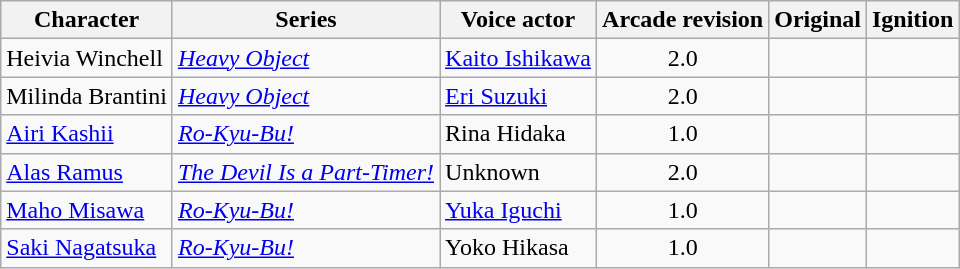<table class="wikitable sortable">
<tr>
<th>Character</th>
<th>Series</th>
<th>Voice actor</th>
<th style="text-align:center;">Arcade revision</th>
<th class="unsortable">Original</th>
<th class="unsortable">Ignition</th>
</tr>
<tr>
<td>Heivia Winchell</td>
<td><em><a href='#'>Heavy Object</a></em></td>
<td><a href='#'>Kaito Ishikawa</a></td>
<td style="text-align:center;">2.0</td>
<td></td>
<td></td>
</tr>
<tr>
<td>Milinda Brantini</td>
<td><em><a href='#'>Heavy Object</a></em></td>
<td><a href='#'>Eri Suzuki</a></td>
<td style="text-align:center;">2.0</td>
<td></td>
<td></td>
</tr>
<tr>
<td><a href='#'>Airi Kashii</a></td>
<td><em><a href='#'>Ro-Kyu-Bu!</a></em></td>
<td>Rina Hidaka</td>
<td style="text-align:center;">1.0</td>
<td></td>
<td></td>
</tr>
<tr>
<td><a href='#'>Alas Ramus</a></td>
<td><em><a href='#'>The Devil Is a Part-Timer!</a></em></td>
<td>Unknown</td>
<td style="text-align:center;">2.0</td>
<td></td>
<td></td>
</tr>
<tr>
<td><a href='#'>Maho Misawa</a></td>
<td><em><a href='#'>Ro-Kyu-Bu!</a></em></td>
<td><a href='#'>Yuka Iguchi</a></td>
<td style="text-align:center;">1.0</td>
<td></td>
<td></td>
</tr>
<tr>
<td><a href='#'>Saki Nagatsuka</a></td>
<td><em><a href='#'>Ro-Kyu-Bu!</a></em></td>
<td>Yoko Hikasa</td>
<td style="text-align:center;">1.0</td>
<td></td>
<td></td>
</tr>
</table>
